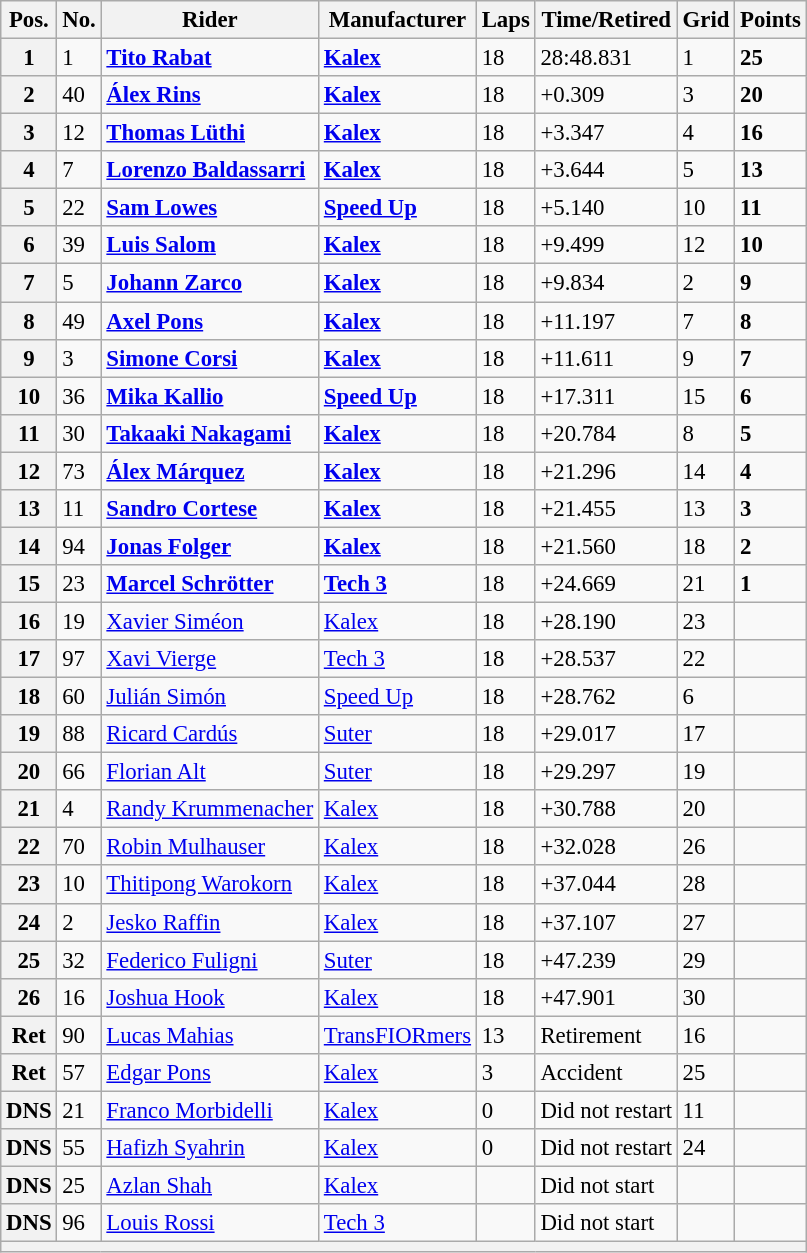<table class="wikitable" style="font-size: 95%;">
<tr>
<th>Pos.</th>
<th>No.</th>
<th>Rider</th>
<th>Manufacturer</th>
<th>Laps</th>
<th>Time/Retired</th>
<th>Grid</th>
<th>Points</th>
</tr>
<tr>
<th>1</th>
<td>1</td>
<td> <strong><a href='#'>Tito Rabat</a></strong></td>
<td><strong><a href='#'>Kalex</a></strong></td>
<td>18</td>
<td>28:48.831</td>
<td>1</td>
<td><strong>25</strong></td>
</tr>
<tr>
<th>2</th>
<td>40</td>
<td> <strong><a href='#'>Álex Rins</a></strong></td>
<td><strong><a href='#'>Kalex</a></strong></td>
<td>18</td>
<td>+0.309</td>
<td>3</td>
<td><strong>20</strong></td>
</tr>
<tr>
<th>3</th>
<td>12</td>
<td> <strong><a href='#'>Thomas Lüthi</a></strong></td>
<td><strong><a href='#'>Kalex</a></strong></td>
<td>18</td>
<td>+3.347</td>
<td>4</td>
<td><strong>16</strong></td>
</tr>
<tr>
<th>4</th>
<td>7</td>
<td> <strong><a href='#'>Lorenzo Baldassarri</a></strong></td>
<td><strong><a href='#'>Kalex</a></strong></td>
<td>18</td>
<td>+3.644</td>
<td>5</td>
<td><strong>13</strong></td>
</tr>
<tr>
<th>5</th>
<td>22</td>
<td> <strong><a href='#'>Sam Lowes</a></strong></td>
<td><strong><a href='#'>Speed Up</a></strong></td>
<td>18</td>
<td>+5.140</td>
<td>10</td>
<td><strong>11</strong></td>
</tr>
<tr>
<th>6</th>
<td>39</td>
<td> <strong><a href='#'>Luis Salom</a></strong></td>
<td><strong><a href='#'>Kalex</a></strong></td>
<td>18</td>
<td>+9.499</td>
<td>12</td>
<td><strong>10</strong></td>
</tr>
<tr>
<th>7</th>
<td>5</td>
<td> <strong><a href='#'>Johann Zarco</a></strong></td>
<td><strong><a href='#'>Kalex</a></strong></td>
<td>18</td>
<td>+9.834</td>
<td>2</td>
<td><strong>9</strong></td>
</tr>
<tr>
<th>8</th>
<td>49</td>
<td> <strong><a href='#'>Axel Pons</a></strong></td>
<td><strong><a href='#'>Kalex</a></strong></td>
<td>18</td>
<td>+11.197</td>
<td>7</td>
<td><strong>8</strong></td>
</tr>
<tr>
<th>9</th>
<td>3</td>
<td> <strong><a href='#'>Simone Corsi</a></strong></td>
<td><strong><a href='#'>Kalex</a></strong></td>
<td>18</td>
<td>+11.611</td>
<td>9</td>
<td><strong>7</strong></td>
</tr>
<tr>
<th>10</th>
<td>36</td>
<td> <strong><a href='#'>Mika Kallio</a></strong></td>
<td><strong><a href='#'>Speed Up</a></strong></td>
<td>18</td>
<td>+17.311</td>
<td>15</td>
<td><strong>6</strong></td>
</tr>
<tr>
<th>11</th>
<td>30</td>
<td> <strong><a href='#'>Takaaki Nakagami</a></strong></td>
<td><strong><a href='#'>Kalex</a></strong></td>
<td>18</td>
<td>+20.784</td>
<td>8</td>
<td><strong>5</strong></td>
</tr>
<tr>
<th>12</th>
<td>73</td>
<td> <strong><a href='#'>Álex Márquez</a></strong></td>
<td><strong><a href='#'>Kalex</a></strong></td>
<td>18</td>
<td>+21.296</td>
<td>14</td>
<td><strong>4</strong></td>
</tr>
<tr>
<th>13</th>
<td>11</td>
<td> <strong><a href='#'>Sandro Cortese</a></strong></td>
<td><strong><a href='#'>Kalex</a></strong></td>
<td>18</td>
<td>+21.455</td>
<td>13</td>
<td><strong>3</strong></td>
</tr>
<tr>
<th>14</th>
<td>94</td>
<td> <strong><a href='#'>Jonas Folger</a></strong></td>
<td><strong><a href='#'>Kalex</a></strong></td>
<td>18</td>
<td>+21.560</td>
<td>18</td>
<td><strong>2</strong></td>
</tr>
<tr>
<th>15</th>
<td>23</td>
<td> <strong><a href='#'>Marcel Schrötter</a></strong></td>
<td><strong><a href='#'>Tech 3</a></strong></td>
<td>18</td>
<td>+24.669</td>
<td>21</td>
<td><strong>1</strong></td>
</tr>
<tr>
<th>16</th>
<td>19</td>
<td> <a href='#'>Xavier Siméon</a></td>
<td><a href='#'>Kalex</a></td>
<td>18</td>
<td>+28.190</td>
<td>23</td>
<td></td>
</tr>
<tr>
<th>17</th>
<td>97</td>
<td> <a href='#'>Xavi Vierge</a></td>
<td><a href='#'>Tech 3</a></td>
<td>18</td>
<td>+28.537</td>
<td>22</td>
<td></td>
</tr>
<tr>
<th>18</th>
<td>60</td>
<td> <a href='#'>Julián Simón</a></td>
<td><a href='#'>Speed Up</a></td>
<td>18</td>
<td>+28.762</td>
<td>6</td>
<td></td>
</tr>
<tr>
<th>19</th>
<td>88</td>
<td> <a href='#'>Ricard Cardús</a></td>
<td><a href='#'>Suter</a></td>
<td>18</td>
<td>+29.017</td>
<td>17</td>
<td></td>
</tr>
<tr>
<th>20</th>
<td>66</td>
<td> <a href='#'>Florian Alt</a></td>
<td><a href='#'>Suter</a></td>
<td>18</td>
<td>+29.297</td>
<td>19</td>
<td></td>
</tr>
<tr>
<th>21</th>
<td>4</td>
<td> <a href='#'>Randy Krummenacher</a></td>
<td><a href='#'>Kalex</a></td>
<td>18</td>
<td>+30.788</td>
<td>20</td>
<td></td>
</tr>
<tr>
<th>22</th>
<td>70</td>
<td> <a href='#'>Robin Mulhauser</a></td>
<td><a href='#'>Kalex</a></td>
<td>18</td>
<td>+32.028</td>
<td>26</td>
<td></td>
</tr>
<tr>
<th>23</th>
<td>10</td>
<td> <a href='#'>Thitipong Warokorn</a></td>
<td><a href='#'>Kalex</a></td>
<td>18</td>
<td>+37.044</td>
<td>28</td>
<td></td>
</tr>
<tr>
<th>24</th>
<td>2</td>
<td> <a href='#'>Jesko Raffin</a></td>
<td><a href='#'>Kalex</a></td>
<td>18</td>
<td>+37.107</td>
<td>27</td>
<td></td>
</tr>
<tr>
<th>25</th>
<td>32</td>
<td> <a href='#'>Federico Fuligni</a></td>
<td><a href='#'>Suter</a></td>
<td>18</td>
<td>+47.239</td>
<td>29</td>
<td></td>
</tr>
<tr>
<th>26</th>
<td>16</td>
<td> <a href='#'>Joshua Hook</a></td>
<td><a href='#'>Kalex</a></td>
<td>18</td>
<td>+47.901</td>
<td>30</td>
<td></td>
</tr>
<tr>
<th>Ret</th>
<td>90</td>
<td> <a href='#'>Lucas Mahias</a></td>
<td><a href='#'>TransFIORmers</a></td>
<td>13</td>
<td>Retirement</td>
<td>16</td>
<td></td>
</tr>
<tr>
<th>Ret</th>
<td>57</td>
<td> <a href='#'>Edgar Pons</a></td>
<td><a href='#'>Kalex</a></td>
<td>3</td>
<td>Accident</td>
<td>25</td>
<td></td>
</tr>
<tr>
<th>DNS</th>
<td>21</td>
<td> <a href='#'>Franco Morbidelli</a></td>
<td><a href='#'>Kalex</a></td>
<td>0</td>
<td>Did not restart</td>
<td>11</td>
<td></td>
</tr>
<tr>
<th>DNS</th>
<td>55</td>
<td> <a href='#'>Hafizh Syahrin</a></td>
<td><a href='#'>Kalex</a></td>
<td>0</td>
<td>Did not restart</td>
<td>24</td>
<td></td>
</tr>
<tr>
<th>DNS</th>
<td>25</td>
<td> <a href='#'>Azlan Shah</a></td>
<td><a href='#'>Kalex</a></td>
<td></td>
<td>Did not start</td>
<td></td>
<td></td>
</tr>
<tr>
<th>DNS</th>
<td>96</td>
<td> <a href='#'>Louis Rossi</a></td>
<td><a href='#'>Tech 3</a></td>
<td></td>
<td>Did not start</td>
<td></td>
<td></td>
</tr>
<tr>
<th colspan=8></th>
</tr>
</table>
